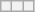<table class="wikitable">
<tr>
<th></th>
<th></th>
<th></th>
</tr>
</table>
